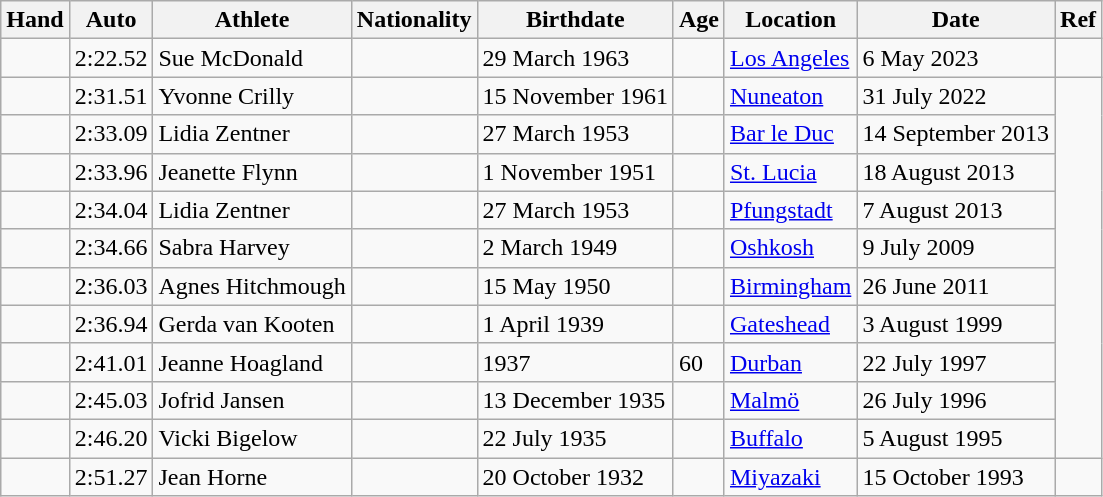<table class="wikitable">
<tr>
<th>Hand</th>
<th>Auto</th>
<th>Athlete</th>
<th>Nationality</th>
<th>Birthdate</th>
<th>Age</th>
<th>Location</th>
<th>Date</th>
<th>Ref</th>
</tr>
<tr>
<td></td>
<td>2:22.52</td>
<td>Sue McDonald</td>
<td></td>
<td>29 March 1963</td>
<td></td>
<td><a href='#'>Los Angeles</a></td>
<td>6 May 2023</td>
<td></td>
</tr>
<tr>
<td></td>
<td>2:31.51</td>
<td>Yvonne Crilly</td>
<td></td>
<td>15 November 1961</td>
<td></td>
<td><a href='#'>Nuneaton</a></td>
<td>31 July 2022</td>
</tr>
<tr>
<td></td>
<td>2:33.09</td>
<td>Lidia Zentner</td>
<td></td>
<td>27 March 1953</td>
<td></td>
<td><a href='#'>Bar le Duc</a></td>
<td>14 September 2013</td>
</tr>
<tr>
<td></td>
<td>2:33.96</td>
<td>Jeanette Flynn</td>
<td></td>
<td>1 November 1951</td>
<td></td>
<td><a href='#'>St. Lucia</a></td>
<td>18 August 2013</td>
</tr>
<tr>
<td></td>
<td>2:34.04</td>
<td>Lidia Zentner</td>
<td></td>
<td>27 March 1953</td>
<td></td>
<td><a href='#'>Pfungstadt</a></td>
<td>7 August 2013</td>
</tr>
<tr>
<td></td>
<td>2:34.66</td>
<td>Sabra Harvey</td>
<td></td>
<td>2 March 1949</td>
<td></td>
<td><a href='#'>Oshkosh</a></td>
<td>9 July 2009</td>
</tr>
<tr>
<td></td>
<td>2:36.03</td>
<td>Agnes Hitchmough</td>
<td></td>
<td>15 May 1950</td>
<td></td>
<td><a href='#'>Birmingham</a></td>
<td>26 June 2011</td>
</tr>
<tr>
<td></td>
<td>2:36.94</td>
<td>Gerda van Kooten</td>
<td></td>
<td>1 April 1939</td>
<td></td>
<td><a href='#'>Gateshead</a></td>
<td>3 August 1999</td>
</tr>
<tr>
<td></td>
<td>2:41.01</td>
<td>Jeanne Hoagland</td>
<td></td>
<td>1937</td>
<td>60</td>
<td><a href='#'>Durban</a></td>
<td>22 July 1997</td>
</tr>
<tr>
<td></td>
<td>2:45.03</td>
<td>Jofrid Jansen</td>
<td></td>
<td>13 December 1935</td>
<td></td>
<td><a href='#'>Malmö</a></td>
<td>26 July 1996</td>
</tr>
<tr>
<td></td>
<td>2:46.20</td>
<td>Vicki Bigelow</td>
<td></td>
<td>22 July 1935</td>
<td></td>
<td><a href='#'>Buffalo</a></td>
<td>5 August 1995</td>
</tr>
<tr>
<td></td>
<td>2:51.27</td>
<td>Jean Horne</td>
<td></td>
<td>20 October 1932</td>
<td></td>
<td><a href='#'>Miyazaki</a></td>
<td>15 October 1993</td>
<td> </td>
</tr>
</table>
